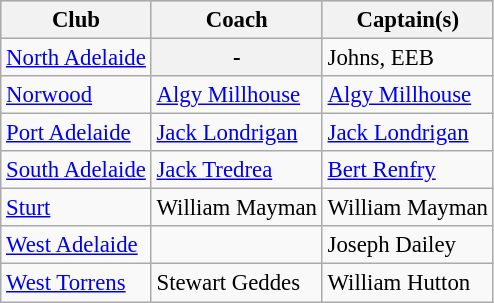<table class="wikitable"  style="font-size:95%;">
<tr style="background:#C1D8FF;">
<th>Club</th>
<th>Coach</th>
<th>Captain(s)</th>
</tr>
<tr>
<td><a href='#'>North Adelaide</a></td>
<th>-</th>
<td>Johns, EEB</td>
</tr>
<tr>
<td><a href='#'>Norwood</a></td>
<td><a href='#'>Algy Millhouse</a></td>
<td><a href='#'>Algy Millhouse</a></td>
</tr>
<tr>
<td><a href='#'>Port Adelaide</a></td>
<td><a href='#'>Jack Londrigan</a></td>
<td><a href='#'>Jack Londrigan</a></td>
</tr>
<tr>
<td><a href='#'>South Adelaide</a></td>
<td><a href='#'>Jack Tredrea</a></td>
<td><a href='#'>Bert Renfry</a></td>
</tr>
<tr>
<td><a href='#'>Sturt</a></td>
<td>William Mayman</td>
<td>William Mayman</td>
</tr>
<tr>
<td><a href='#'>West Adelaide</a></td>
<td></td>
<td>Joseph Dailey</td>
</tr>
<tr>
<td><a href='#'>West Torrens</a></td>
<td>Stewart Geddes</td>
<td>William Hutton</td>
</tr>
</table>
